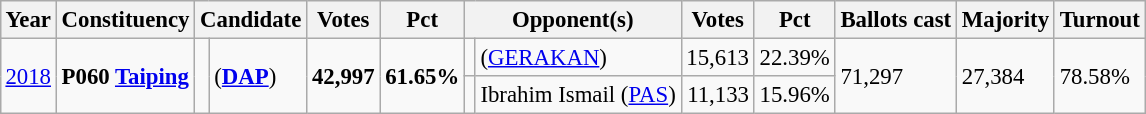<table class="wikitable" style="margin:0.5em ; font-size:95%">
<tr>
<th>Year</th>
<th>Constituency</th>
<th colspan=2>Candidate</th>
<th>Votes</th>
<th>Pct</th>
<th colspan=2>Opponent(s)</th>
<th>Votes</th>
<th>Pct</th>
<th>Ballots cast</th>
<th>Majority</th>
<th>Turnout</th>
</tr>
<tr>
<td rowspan="2"><a href='#'>2018</a></td>
<td rowspan="2"><strong>P060 <a href='#'>Taiping</a></strong></td>
<td rowspan=2 ></td>
<td rowspan="2"> (<a href='#'><strong>DAP</strong></a>)</td>
<td rowspan="2" align="right"><strong>42,997</strong></td>
<td rowspan="2"><strong>61.65%</strong></td>
<td></td>
<td> (<a href='#'>GERAKAN</a>)</td>
<td align="right">15,613</td>
<td>22.39%</td>
<td rowspan="2">71,297</td>
<td rowspan="2">27,384</td>
<td rowspan="2">78.58%</td>
</tr>
<tr>
<td></td>
<td>Ibrahim Ismail (<a href='#'>PAS</a>)</td>
<td align="right">11,133</td>
<td>15.96%</td>
</tr>
</table>
